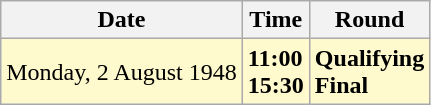<table class="wikitable">
<tr>
<th>Date</th>
<th>Time</th>
<th>Round</th>
</tr>
<tr style=background:lemonchiffon>
<td>Monday, 2 August 1948</td>
<td><strong>11:00</strong><br><strong>15:30</strong></td>
<td><strong>Qualifying</strong><br><strong>Final</strong></td>
</tr>
</table>
